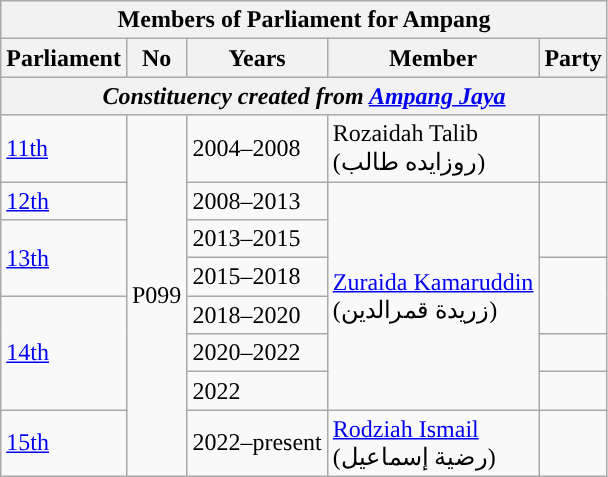<table class=wikitable>
<tr>
<th colspan="5">Members of Parliament for Ampang</th>
</tr>
<tr>
<th>Parliament</th>
<th>No</th>
<th>Years</th>
<th>Member</th>
<th>Party</th>
</tr>
<tr>
<th colspan="5" align="center"><em>Constituency created from <a href='#'>Ampang Jaya</a></em></th>
</tr>
<tr>
<td><a href='#'>11th</a></td>
<td rowspan=8>P099</td>
<td>2004–2008</td>
<td>Rozaidah Talib <br>(روزايده طالب)</td>
<td></td>
</tr>
<tr>
<td><a href='#'>12th</a></td>
<td>2008–2013</td>
<td rowspan=6><a href='#'>Zuraida Kamaruddin</a> <br>(زريدة قمرالدين)</td>
<td rowspan=2></td>
</tr>
<tr>
<td rowspan=2><a href='#'>13th</a></td>
<td>2013–2015</td>
</tr>
<tr>
<td>2015–2018</td>
<td rowspan=2></td>
</tr>
<tr>
<td rowspan="3"><a href='#'>14th</a></td>
<td>2018–2020</td>
</tr>
<tr>
<td>2020–2022</td>
<td></td>
</tr>
<tr>
<td>2022</td>
<td></td>
</tr>
<tr>
<td><a href='#'>15th</a></td>
<td>2022–present</td>
<td><a href='#'>Rodziah Ismail</a> <br>(رضية إسماعيل)</td>
<td></td>
</tr>
</table>
